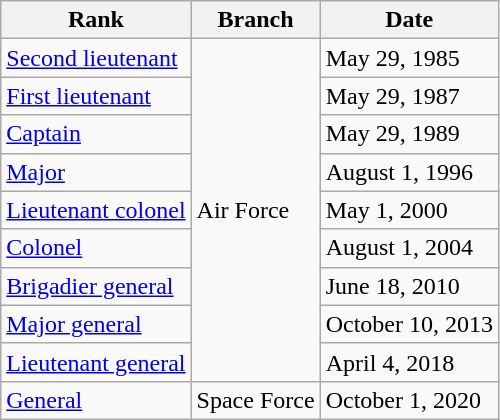<table class="wikitable">
<tr>
<th>Rank</th>
<th>Branch</th>
<th>Date</th>
</tr>
<tr>
<td> <a href='#'>Second lieutenant</a></td>
<td rowspan=9>Air Force</td>
<td>May 29, 1985</td>
</tr>
<tr>
<td> <a href='#'>First lieutenant</a></td>
<td>May 29, 1987</td>
</tr>
<tr>
<td> <a href='#'>Captain</a></td>
<td>May 29, 1989</td>
</tr>
<tr>
<td> <a href='#'>Major</a></td>
<td>August 1, 1996</td>
</tr>
<tr>
<td> <a href='#'>Lieutenant colonel</a></td>
<td>May 1, 2000</td>
</tr>
<tr>
<td> <a href='#'>Colonel</a></td>
<td>August 1, 2004</td>
</tr>
<tr>
<td> <a href='#'>Brigadier general</a></td>
<td>June 18, 2010</td>
</tr>
<tr>
<td> <a href='#'>Major general</a></td>
<td>October 10, 2013</td>
</tr>
<tr>
<td> <a href='#'>Lieutenant general</a></td>
<td>April 4, 2018</td>
</tr>
<tr>
<td> <a href='#'>General</a></td>
<td>Space Force</td>
<td>October 1, 2020</td>
</tr>
</table>
